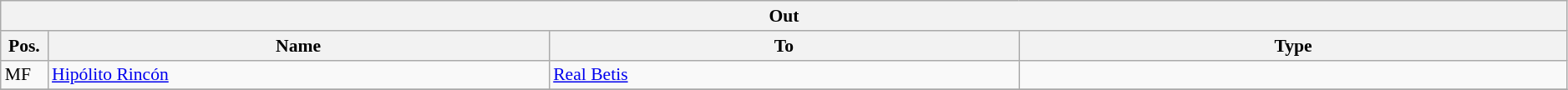<table class="wikitable" style="font-size:90%;width:99%;">
<tr>
<th colspan="4">Out</th>
</tr>
<tr>
<th width=3%>Pos.</th>
<th width=32%>Name</th>
<th width=30%>To</th>
<th width=35%>Type</th>
</tr>
<tr>
<td>MF</td>
<td><a href='#'>Hipólito Rincón</a></td>
<td><a href='#'>Real Betis</a></td>
<td></td>
</tr>
<tr>
</tr>
</table>
